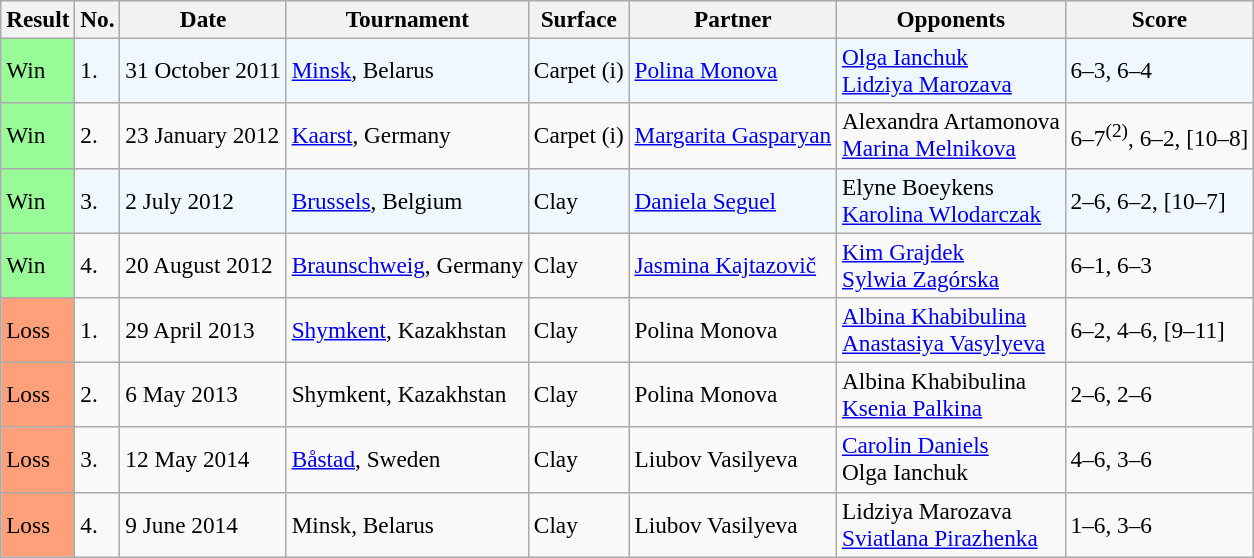<table class="sortable wikitable" style=font-size:97%>
<tr>
<th>Result</th>
<th>No.</th>
<th>Date</th>
<th>Tournament</th>
<th>Surface</th>
<th>Partner</th>
<th>Opponents</th>
<th class="unsortable">Score</th>
</tr>
<tr style="background:#f0f8ff;">
<td style="background:#98fb98;">Win</td>
<td>1.</td>
<td>31 October 2011</td>
<td><a href='#'>Minsk</a>, Belarus</td>
<td>Carpet (i)</td>
<td> <a href='#'>Polina Monova</a></td>
<td> <a href='#'>Olga Ianchuk</a> <br>  <a href='#'>Lidziya Marozava</a></td>
<td>6–3, 6–4</td>
</tr>
<tr>
<td style="background:#98fb98;">Win</td>
<td>2.</td>
<td>23 January 2012</td>
<td><a href='#'>Kaarst</a>, Germany</td>
<td>Carpet (i)</td>
<td> <a href='#'>Margarita Gasparyan</a></td>
<td> Alexandra Artamonova <br>  <a href='#'>Marina Melnikova</a></td>
<td>6–7<sup>(2)</sup>, 6–2, [10–8]</td>
</tr>
<tr style="background:#f0f8ff;">
<td style="background:#98fb98;">Win</td>
<td>3.</td>
<td>2 July 2012</td>
<td><a href='#'>Brussels</a>, Belgium</td>
<td>Clay</td>
<td> <a href='#'>Daniela Seguel</a></td>
<td> Elyne Boeykens <br>  <a href='#'>Karolina Wlodarczak</a></td>
<td>2–6, 6–2, [10–7]</td>
</tr>
<tr>
<td style="background:#98fb98;">Win</td>
<td>4.</td>
<td>20 August 2012</td>
<td><a href='#'>Braunschweig</a>, Germany</td>
<td>Clay</td>
<td> <a href='#'>Jasmina Kajtazovič</a></td>
<td> <a href='#'>Kim Grajdek</a> <br>  <a href='#'>Sylwia Zagórska</a></td>
<td>6–1, 6–3</td>
</tr>
<tr>
<td style="background:#ffa07a;">Loss</td>
<td>1.</td>
<td>29 April 2013</td>
<td><a href='#'>Shymkent</a>, Kazakhstan</td>
<td>Clay</td>
<td> Polina Monova</td>
<td> <a href='#'>Albina Khabibulina</a> <br>  <a href='#'>Anastasiya Vasylyeva</a></td>
<td>6–2, 4–6, [9–11]</td>
</tr>
<tr>
<td style="background:#ffa07a;">Loss</td>
<td>2.</td>
<td>6 May 2013</td>
<td>Shymkent, Kazakhstan</td>
<td>Clay</td>
<td> Polina Monova</td>
<td> Albina Khabibulina <br>  <a href='#'>Ksenia Palkina</a></td>
<td>2–6, 2–6</td>
</tr>
<tr>
<td style="background:#ffa07a;">Loss</td>
<td>3.</td>
<td>12 May 2014</td>
<td><a href='#'>Båstad</a>, Sweden</td>
<td>Clay</td>
<td> Liubov Vasilyeva</td>
<td> <a href='#'>Carolin Daniels</a> <br>  Olga Ianchuk</td>
<td>4–6, 3–6</td>
</tr>
<tr>
<td style="background:#ffa07a;">Loss</td>
<td>4.</td>
<td>9 June 2014</td>
<td>Minsk, Belarus</td>
<td>Clay</td>
<td> Liubov Vasilyeva</td>
<td> Lidziya Marozava <br>  <a href='#'>Sviatlana Pirazhenka</a></td>
<td>1–6, 3–6</td>
</tr>
</table>
